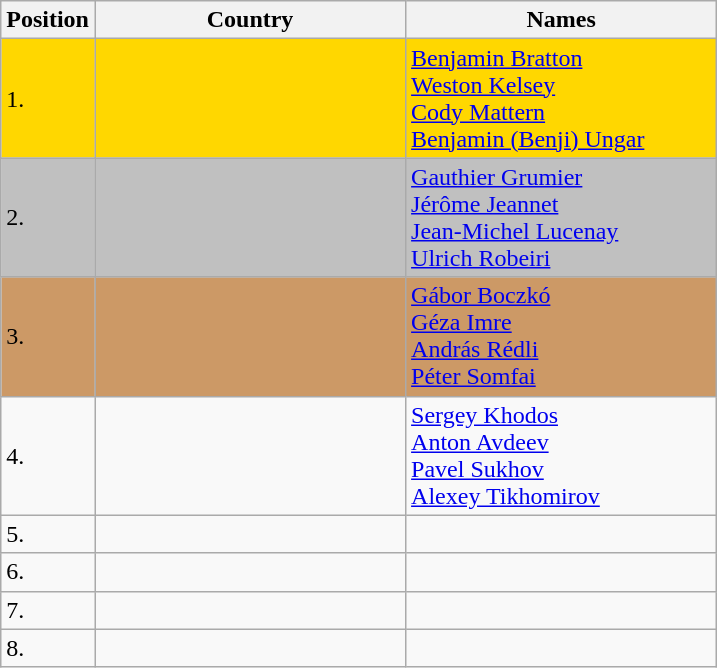<table class="wikitable">
<tr>
<th width="10">Position</th>
<th width="200">Country</th>
<th width="200">Names</th>
</tr>
<tr bgcolor="gold">
<td>1.</td>
<td></td>
<td><a href='#'>Benjamin Bratton</a><br><a href='#'>Weston Kelsey</a><br><a href='#'>Cody Mattern</a><br><a href='#'>Benjamin (Benji) Ungar</a></td>
</tr>
<tr bgcolor="silver">
<td>2.</td>
<td></td>
<td><a href='#'>Gauthier Grumier</a><br><a href='#'>Jérôme Jeannet</a><br><a href='#'>Jean-Michel Lucenay</a><br><a href='#'>Ulrich Robeiri</a></td>
</tr>
<tr bgcolor="#CC9966">
<td>3.</td>
<td></td>
<td><a href='#'>Gábor Boczkó</a><br><a href='#'>Géza Imre</a><br><a href='#'>András Rédli</a><br><a href='#'>Péter Somfai</a></td>
</tr>
<tr>
<td>4.</td>
<td></td>
<td><a href='#'>Sergey Khodos</a><br><a href='#'>Anton Avdeev</a><br><a href='#'>Pavel Sukhov</a><br><a href='#'>Alexey Tikhomirov</a></td>
</tr>
<tr>
<td>5.</td>
<td></td>
<td></td>
</tr>
<tr>
<td>6.</td>
<td></td>
<td></td>
</tr>
<tr>
<td>7.</td>
<td></td>
<td></td>
</tr>
<tr>
<td>8.</td>
<td></td>
<td></td>
</tr>
</table>
